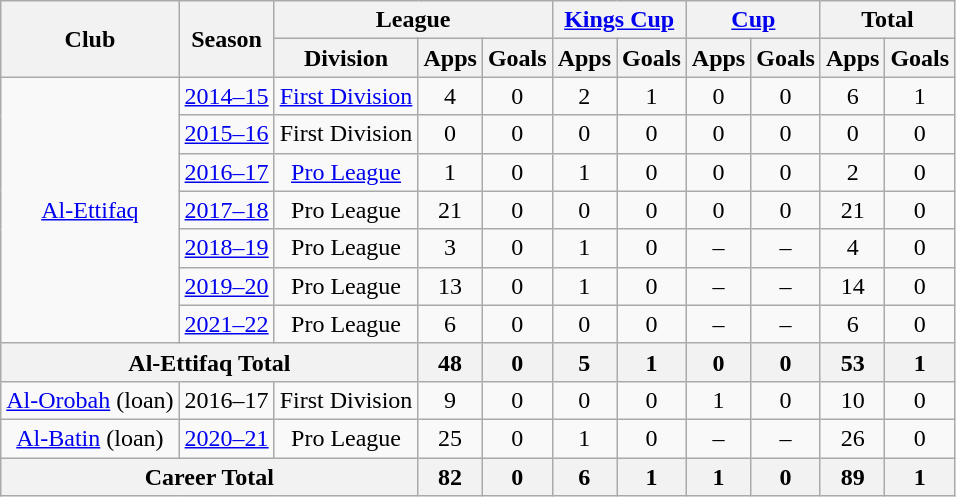<table class="wikitable" style="text-align: center;">
<tr>
<th rowspan="2">Club</th>
<th rowspan="2">Season</th>
<th colspan="3">League</th>
<th colspan="2"><a href='#'>Kings Cup</a></th>
<th colspan="2"><a href='#'>Cup</a> </th>
<th colspan="2">Total</th>
</tr>
<tr>
<th>Division</th>
<th>Apps</th>
<th>Goals</th>
<th>Apps</th>
<th>Goals</th>
<th>Apps</th>
<th>Goals</th>
<th>Apps</th>
<th>Goals</th>
</tr>
<tr>
<td rowspan="7"><a href='#'>Al-Ettifaq</a></td>
<td><a href='#'>2014–15</a></td>
<td><a href='#'>First Division</a></td>
<td>4</td>
<td>0</td>
<td>2</td>
<td>1</td>
<td>0</td>
<td>0</td>
<td>6</td>
<td>1</td>
</tr>
<tr>
<td><a href='#'>2015–16</a></td>
<td>First Division</td>
<td>0</td>
<td>0</td>
<td>0</td>
<td>0</td>
<td>0</td>
<td>0</td>
<td>0</td>
<td>0</td>
</tr>
<tr>
<td><a href='#'>2016–17</a></td>
<td><a href='#'>Pro League</a></td>
<td>1</td>
<td>0</td>
<td>1</td>
<td>0</td>
<td>0</td>
<td>0</td>
<td>2</td>
<td>0</td>
</tr>
<tr>
<td><a href='#'>2017–18</a></td>
<td>Pro League</td>
<td>21</td>
<td>0</td>
<td>0</td>
<td>0</td>
<td>0</td>
<td>0</td>
<td>21</td>
<td>0</td>
</tr>
<tr>
<td><a href='#'>2018–19</a></td>
<td>Pro League</td>
<td>3</td>
<td>0</td>
<td>1</td>
<td>0</td>
<td>–</td>
<td>–</td>
<td>4</td>
<td>0</td>
</tr>
<tr>
<td><a href='#'>2019–20</a></td>
<td>Pro League</td>
<td>13</td>
<td>0</td>
<td>1</td>
<td>0</td>
<td>–</td>
<td>–</td>
<td>14</td>
<td>0</td>
</tr>
<tr>
<td><a href='#'>2021–22</a></td>
<td>Pro League</td>
<td>6</td>
<td>0</td>
<td>0</td>
<td>0</td>
<td>–</td>
<td>–</td>
<td>6</td>
<td>0</td>
</tr>
<tr>
<th colspan="3">Al-Ettifaq Total</th>
<th>48</th>
<th>0</th>
<th>5</th>
<th>1</th>
<th>0</th>
<th>0</th>
<th>53</th>
<th>1</th>
</tr>
<tr>
<td rowspan="1"><a href='#'>Al-Orobah</a> (loan)</td>
<td>2016–17</td>
<td>First Division</td>
<td>9</td>
<td>0</td>
<td>0</td>
<td>0</td>
<td>1</td>
<td>0</td>
<td>10</td>
<td>0</td>
</tr>
<tr>
<td rowspan="1"><a href='#'>Al-Batin</a> (loan)</td>
<td><a href='#'>2020–21</a></td>
<td>Pro League</td>
<td>25</td>
<td>0</td>
<td>1</td>
<td>0</td>
<td>–</td>
<td>–</td>
<td>26</td>
<td>0</td>
</tr>
<tr>
<th colspan="3">Career Total</th>
<th>82</th>
<th>0</th>
<th>6</th>
<th>1</th>
<th>1</th>
<th>0</th>
<th>89</th>
<th>1</th>
</tr>
</table>
